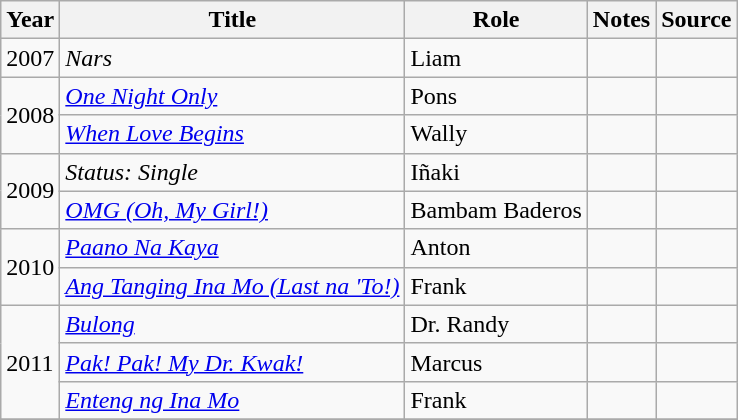<table class="wikitable sortable">
<tr>
<th>Year</th>
<th>Title</th>
<th>Role</th>
<th class="unsortable">Notes</th>
<th class="unsortable">Source</th>
</tr>
<tr>
<td>2007</td>
<td><em>Nars</em></td>
<td>Liam</td>
<td></td>
<td></td>
</tr>
<tr>
<td rowspan="2">2008</td>
<td><em><a href='#'>One Night Only</a></em></td>
<td>Pons</td>
<td></td>
<td></td>
</tr>
<tr>
<td><em><a href='#'>When Love Begins</a></em></td>
<td>Wally</td>
<td></td>
<td></td>
</tr>
<tr>
<td rowspan="2">2009</td>
<td><em>Status: Single</em></td>
<td>Iñaki</td>
<td></td>
<td></td>
</tr>
<tr>
<td><em><a href='#'>OMG (Oh, My Girl!)</a></em></td>
<td>Bambam Baderos</td>
<td></td>
<td></td>
</tr>
<tr>
<td rowspan="2">2010</td>
<td><em><a href='#'>Paano Na Kaya</a></em></td>
<td>Anton</td>
<td></td>
<td></td>
</tr>
<tr>
<td><em><a href='#'>Ang Tanging Ina Mo (Last na 'To!)</a></em></td>
<td>Frank</td>
<td></td>
<td></td>
</tr>
<tr>
<td rowspan="3">2011</td>
<td><em><a href='#'>Bulong</a></em></td>
<td>Dr. Randy</td>
<td></td>
<td></td>
</tr>
<tr>
<td><em><a href='#'>Pak! Pak! My Dr. Kwak!</a></em></td>
<td>Marcus</td>
<td></td>
<td></td>
</tr>
<tr>
<td><em><a href='#'>Enteng ng Ina Mo</a></em></td>
<td>Frank</td>
<td></td>
<td></td>
</tr>
<tr>
</tr>
</table>
